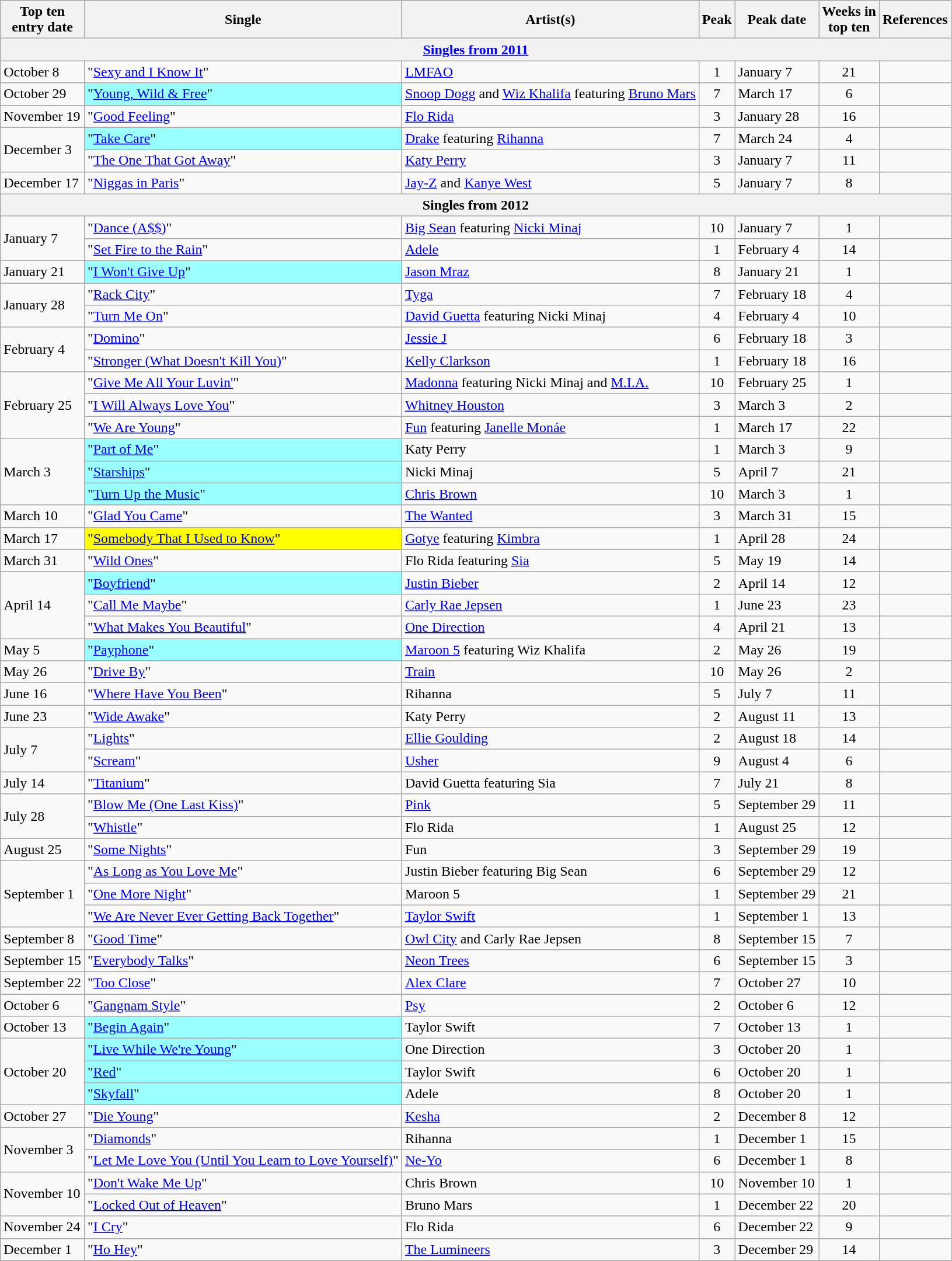<table class="wikitable sortable">
<tr>
<th>Top ten<br>entry date</th>
<th>Single</th>
<th>Artist(s)</th>
<th>Peak</th>
<th>Peak date</th>
<th>Weeks in<br>top ten</th>
<th>References</th>
</tr>
<tr>
<th colspan=7><a href='#'>Singles from 2011</a></th>
</tr>
<tr>
<td>October 8</td>
<td>"<a href='#'>Sexy and I Know It</a>"</td>
<td><a href='#'>LMFAO</a></td>
<td align=center>1</td>
<td>January 7</td>
<td align=center>21</td>
<td align=center></td>
</tr>
<tr>
<td>October 29</td>
<td bgcolor = #99FFFF>"<a href='#'>Young, Wild & Free</a>" </td>
<td><a href='#'>Snoop Dogg</a> and <a href='#'>Wiz Khalifa</a> featuring <a href='#'>Bruno Mars</a></td>
<td align=center>7</td>
<td>March 17</td>
<td align=center>6</td>
<td align=center></td>
</tr>
<tr>
<td>November 19</td>
<td>"<a href='#'>Good Feeling</a>"</td>
<td><a href='#'>Flo Rida</a></td>
<td align=center>3</td>
<td>January 28</td>
<td align=center>16</td>
<td></td>
</tr>
<tr>
<td rowspan=2>December 3</td>
<td bgcolor = #99FFFF>"<a href='#'>Take Care</a>" </td>
<td><a href='#'>Drake</a> featuring <a href='#'>Rihanna</a></td>
<td align=center>7</td>
<td>March 24</td>
<td align=center>4</td>
<td align=center></td>
</tr>
<tr>
<td>"<a href='#'>The One That Got Away</a>"</td>
<td><a href='#'>Katy Perry</a></td>
<td align=center>3</td>
<td>January 7</td>
<td align=center>11</td>
<td align=center></td>
</tr>
<tr>
<td>December 17</td>
<td>"<a href='#'>Niggas in Paris</a>"</td>
<td><a href='#'>Jay-Z</a> and <a href='#'>Kanye West</a></td>
<td align=center>5</td>
<td>January 7</td>
<td align=center>8</td>
<td align=center></td>
</tr>
<tr>
<th colspan=7>Singles from 2012</th>
</tr>
<tr>
<td rowspan=2>January 7</td>
<td>"<a href='#'>Dance (A$$)</a>"</td>
<td><a href='#'>Big Sean</a> featuring <a href='#'>Nicki Minaj</a></td>
<td align=center>10</td>
<td>January 7</td>
<td align=center>1</td>
<td align=center></td>
</tr>
<tr>
<td>"<a href='#'>Set Fire to the Rain</a>"</td>
<td><a href='#'>Adele</a></td>
<td align=center>1</td>
<td>February 4</td>
<td align=center>14</td>
<td align=center></td>
</tr>
<tr>
<td>January 21</td>
<td bgcolor = #99FFFF>"<a href='#'>I Won't Give Up</a>" </td>
<td><a href='#'>Jason Mraz</a></td>
<td align=center>8</td>
<td>January 21</td>
<td align=center>1</td>
<td align=center></td>
</tr>
<tr>
<td rowspan=2>January 28</td>
<td>"<a href='#'>Rack City</a>"</td>
<td><a href='#'>Tyga</a></td>
<td align=center>7</td>
<td>February 18</td>
<td align=center>4</td>
<td align=center></td>
</tr>
<tr>
<td>"<a href='#'>Turn Me On</a>"</td>
<td><a href='#'>David Guetta</a> featuring Nicki Minaj</td>
<td align=center>4</td>
<td>February 4</td>
<td align=center>10</td>
<td align=center></td>
</tr>
<tr>
<td rowspan=2>February 4</td>
<td>"<a href='#'>Domino</a>"</td>
<td><a href='#'>Jessie J</a></td>
<td align=center>6</td>
<td>February 18</td>
<td align=center>3</td>
<td align=center></td>
</tr>
<tr>
<td>"<a href='#'>Stronger (What Doesn't Kill You)</a>" </td>
<td><a href='#'>Kelly Clarkson</a></td>
<td align=center>1</td>
<td>February 18</td>
<td align=center>16</td>
<td align=center></td>
</tr>
<tr>
<td rowspan=3>February 25</td>
<td>"<a href='#'>Give Me All Your Luvin'</a>"</td>
<td><a href='#'>Madonna</a> featuring Nicki Minaj and <a href='#'>M.I.A.</a></td>
<td align=center>10</td>
<td>February 25</td>
<td align=center>1</td>
<td align=center></td>
</tr>
<tr>
<td>"<a href='#'>I Will Always Love You</a>"</td>
<td><a href='#'>Whitney Houston</a></td>
<td align=center>3</td>
<td>March 3</td>
<td align=center>2</td>
<td align=center></td>
</tr>
<tr>
<td>"<a href='#'>We Are Young</a>" </td>
<td><a href='#'>Fun</a> featuring <a href='#'>Janelle Monáe</a></td>
<td align=center>1</td>
<td>March 17</td>
<td align=center>22</td>
<td align=center></td>
</tr>
<tr>
<td rowspan=3>March 3</td>
<td bgcolor = #99FFFF>"<a href='#'>Part of Me</a>" </td>
<td>Katy Perry</td>
<td align=center>1</td>
<td>March 3</td>
<td align=center>9</td>
<td align=center></td>
</tr>
<tr>
<td bgcolor = #99FFFF>"<a href='#'>Starships</a>"  </td>
<td>Nicki Minaj</td>
<td align=center>5</td>
<td>April 7</td>
<td align=center>21</td>
<td align=center></td>
</tr>
<tr>
<td bgcolor = #99FFFF>"<a href='#'>Turn Up the Music</a>" </td>
<td><a href='#'>Chris Brown</a></td>
<td align=center>10</td>
<td>March 3</td>
<td align=center>1</td>
<td align=center></td>
</tr>
<tr>
<td>March 10</td>
<td>"<a href='#'>Glad You Came</a>" </td>
<td><a href='#'>The Wanted</a></td>
<td align=center>3</td>
<td>March 31</td>
<td align=center>15</td>
<td align=center></td>
</tr>
<tr>
<td>March 17</td>
<td style= "background:#FFFF00">"<a href='#'>Somebody That I Used to Know</a>"  </td>
<td><a href='#'>Gotye</a> featuring <a href='#'>Kimbra</a></td>
<td align=center>1</td>
<td>April 28</td>
<td align=center>24</td>
<td align=center></td>
</tr>
<tr>
<td>March 31</td>
<td>"<a href='#'>Wild Ones</a>"</td>
<td>Flo Rida featuring <a href='#'>Sia</a></td>
<td align=center>5</td>
<td>May 19</td>
<td align=center>14</td>
<td align=center></td>
</tr>
<tr>
<td rowspan=3>April 14</td>
<td bgcolor = #99FFFF>"<a href='#'>Boyfriend</a>" </td>
<td><a href='#'>Justin Bieber</a></td>
<td align=center>2</td>
<td>April 14</td>
<td align=center>12</td>
<td align=center></td>
</tr>
<tr>
<td>"<a href='#'>Call Me Maybe</a>" </td>
<td><a href='#'>Carly Rae Jepsen</a></td>
<td align=center>1</td>
<td>June 23</td>
<td align=center>23</td>
<td align=center></td>
</tr>
<tr>
<td>"<a href='#'>What Makes You Beautiful</a>" </td>
<td><a href='#'>One Direction</a></td>
<td align=center>4</td>
<td>April 21</td>
<td align=center>13</td>
<td align=center></td>
</tr>
<tr>
<td>May 5</td>
<td bgcolor = #99FFFF>"<a href='#'>Payphone</a>"  </td>
<td><a href='#'>Maroon 5</a> featuring Wiz Khalifa</td>
<td align=center>2</td>
<td>May 26</td>
<td align=center>19</td>
<td align=center></td>
</tr>
<tr>
<td>May 26</td>
<td>"<a href='#'>Drive By</a>"</td>
<td><a href='#'>Train</a></td>
<td align=center>10</td>
<td>May 26</td>
<td align=center>2</td>
<td align=center></td>
</tr>
<tr>
<td>June 16</td>
<td>"<a href='#'>Where Have You Been</a>"</td>
<td>Rihanna</td>
<td align=center>5</td>
<td>July 7</td>
<td align=center>11</td>
<td align=center></td>
</tr>
<tr>
<td>June 23</td>
<td>"<a href='#'>Wide Awake</a>"</td>
<td>Katy Perry</td>
<td align=center>2</td>
<td>August 11</td>
<td align=center>13</td>
<td align=center></td>
</tr>
<tr>
<td rowspan=2>July 7</td>
<td>"<a href='#'>Lights</a>" </td>
<td><a href='#'>Ellie Goulding</a></td>
<td align=center>2</td>
<td>August 18</td>
<td align=center>14</td>
<td align=center></td>
</tr>
<tr>
<td>"<a href='#'>Scream</a>"</td>
<td><a href='#'>Usher</a></td>
<td align=center>9</td>
<td>August 4</td>
<td align=center>6</td>
<td align=center></td>
</tr>
<tr>
<td>July 14</td>
<td>"<a href='#'>Titanium</a>"</td>
<td>David Guetta featuring Sia</td>
<td align=center>7</td>
<td>July 21</td>
<td align=center>8</td>
<td align=center></td>
</tr>
<tr>
<td rowspan=2>July 28</td>
<td>"<a href='#'>Blow Me (One Last Kiss)</a>"</td>
<td><a href='#'>Pink</a></td>
<td align=center>5</td>
<td>September 29</td>
<td align=center>11</td>
<td align=center></td>
</tr>
<tr>
<td>"<a href='#'>Whistle</a>"</td>
<td>Flo Rida</td>
<td align=center>1</td>
<td>August 25</td>
<td align=center>12</td>
<td align=center></td>
</tr>
<tr>
<td>August 25</td>
<td>"<a href='#'>Some Nights</a>"</td>
<td>Fun</td>
<td align=center>3</td>
<td>September 29</td>
<td align=center>19</td>
<td align=center></td>
</tr>
<tr>
<td rowspan=3>September 1</td>
<td>"<a href='#'>As Long as You Love Me</a>"</td>
<td>Justin Bieber featuring Big Sean</td>
<td align=center>6</td>
<td>September 29</td>
<td align=center>12</td>
<td align=center></td>
</tr>
<tr>
<td>"<a href='#'>One More Night</a>"</td>
<td>Maroon 5</td>
<td align=center>1</td>
<td>September 29</td>
<td align=center>21</td>
<td align=center></td>
</tr>
<tr>
<td>"<a href='#'>We Are Never Ever Getting Back Together</a>"</td>
<td><a href='#'>Taylor Swift</a></td>
<td align=center>1</td>
<td>September 1</td>
<td align=center>13</td>
<td align=center></td>
</tr>
<tr>
<td>September 8</td>
<td>"<a href='#'>Good Time</a>"</td>
<td><a href='#'>Owl City</a> and Carly Rae Jepsen</td>
<td align=center>8</td>
<td>September 15</td>
<td align=center>7</td>
<td align=center></td>
</tr>
<tr>
<td>September 15</td>
<td>"<a href='#'>Everybody Talks</a>"</td>
<td><a href='#'>Neon Trees</a></td>
<td align=center>6</td>
<td>September 15</td>
<td align=center>3</td>
<td align=center></td>
</tr>
<tr>
<td>September 22</td>
<td>"<a href='#'>Too Close</a>"</td>
<td><a href='#'>Alex Clare</a></td>
<td align=center>7</td>
<td>October 27</td>
<td align=center>10</td>
<td align=center></td>
</tr>
<tr>
<td>October 6</td>
<td>"<a href='#'>Gangnam Style</a>"</td>
<td><a href='#'>Psy</a></td>
<td align=center>2</td>
<td>October 6</td>
<td align=center>12</td>
<td align=center></td>
</tr>
<tr>
<td>October 13</td>
<td bgcolor = #99FFFF>"<a href='#'>Begin Again</a>" </td>
<td>Taylor Swift</td>
<td align=center>7</td>
<td>October 13</td>
<td align=center>1</td>
<td align=center></td>
</tr>
<tr>
<td rowspan=3>October 20</td>
<td bgcolor = #99FFFF>"<a href='#'>Live While We're Young</a>" </td>
<td>One Direction</td>
<td align=center>3</td>
<td>October 20</td>
<td align=center>1</td>
<td align=center></td>
</tr>
<tr>
<td bgcolor = #99FFFF>"<a href='#'>Red</a>" </td>
<td>Taylor Swift</td>
<td align=center>6</td>
<td>October 20</td>
<td align=center>1</td>
<td align=center></td>
</tr>
<tr>
<td bgcolor = #99FFFF>"<a href='#'>Skyfall</a>" </td>
<td>Adele</td>
<td align=center>8</td>
<td>October 20</td>
<td align=center>1</td>
<td align=center></td>
</tr>
<tr>
<td>October 27</td>
<td>"<a href='#'>Die Young</a>"</td>
<td><a href='#'>Kesha</a></td>
<td align=center>2</td>
<td>December 8</td>
<td align=center>12</td>
<td align=center></td>
</tr>
<tr>
<td rowspan=2>November 3</td>
<td>"<a href='#'>Diamonds</a>"</td>
<td>Rihanna</td>
<td align=center>1</td>
<td>December 1</td>
<td align=center>15</td>
<td align=center></td>
</tr>
<tr>
<td>"<a href='#'>Let Me Love You (Until You Learn to Love Yourself)</a>"</td>
<td><a href='#'>Ne-Yo</a></td>
<td align=center>6</td>
<td>December 1</td>
<td align=center>8</td>
<td align=center></td>
</tr>
<tr>
<td rowspan=2>November 10</td>
<td>"<a href='#'>Don't Wake Me Up</a>"</td>
<td>Chris Brown</td>
<td align=center>10</td>
<td>November 10</td>
<td align=center>1</td>
<td align=center></td>
</tr>
<tr>
<td>"<a href='#'>Locked Out of Heaven</a>"</td>
<td>Bruno Mars</td>
<td align=center>1</td>
<td>December 22</td>
<td align=center>20</td>
<td align=center></td>
</tr>
<tr>
<td>November 24</td>
<td>"<a href='#'>I Cry</a>"</td>
<td>Flo Rida</td>
<td align=center>6</td>
<td>December 22</td>
<td align=center>9</td>
<td align=center></td>
</tr>
<tr>
<td>December 1</td>
<td>"<a href='#'>Ho Hey</a>"</td>
<td><a href='#'>The Lumineers</a></td>
<td align=center>3</td>
<td>December 29</td>
<td align=center>14</td>
<td align=center></td>
</tr>
</table>
